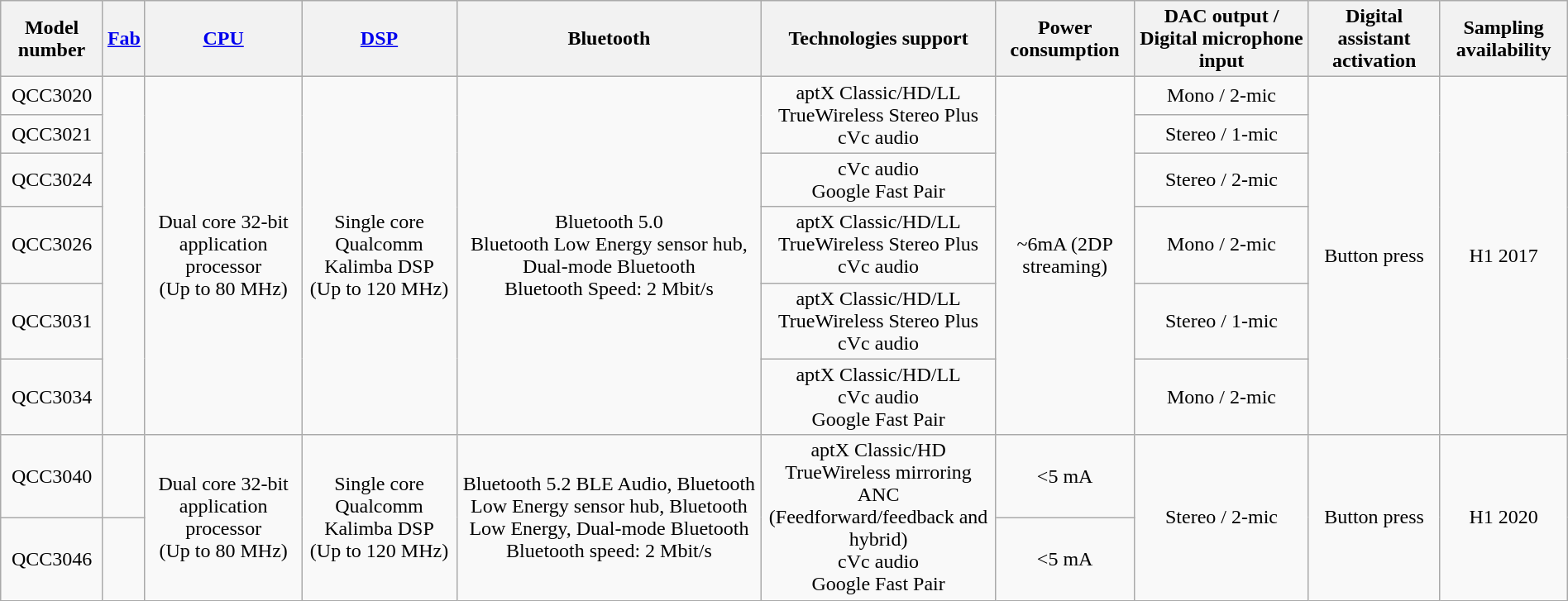<table class="wikitable" style="width:100%; text-align:center">
<tr>
<th>Model number</th>
<th><a href='#'>Fab</a></th>
<th><a href='#'>CPU</a></th>
<th><a href='#'>DSP</a></th>
<th>Bluetooth</th>
<th>Technologies support</th>
<th>Power consumption</th>
<th>DAC output / Digital microphone input</th>
<th>Digital assistant activation</th>
<th>Sampling availability</th>
</tr>
<tr>
<td>QCC3020</td>
<td rowspan="6"></td>
<td rowspan="6">Dual core 32-bit application processor<br>(Up to 80 MHz)</td>
<td rowspan="6">Single core Qualcomm Kalimba DSP<br>(Up to 120 MHz)</td>
<td rowspan="6">Bluetooth 5.0<br>Bluetooth Low Energy sensor hub, Dual-mode Bluetooth<br>Bluetooth Speed: 2 Mbit/s</td>
<td rowspan="2">aptX Classic/HD/LL<br>TrueWireless Stereo Plus<br>cVc audio</td>
<td rowspan="6">~6mA (2DP streaming)</td>
<td>Mono / 2-mic</td>
<td rowspan="6">Button press</td>
<td rowspan="6">H1 2017</td>
</tr>
<tr>
<td>QCC3021</td>
<td>Stereo / 1-mic</td>
</tr>
<tr>
<td>QCC3024</td>
<td>cVc audio<br>Google Fast Pair</td>
<td>Stereo / 2-mic</td>
</tr>
<tr>
<td>QCC3026</td>
<td>aptX Classic/HD/LL<br>TrueWireless Stereo Plus<br>cVc audio</td>
<td>Mono / 2-mic</td>
</tr>
<tr>
<td>QCC3031</td>
<td>aptX Classic/HD/LL<br>TrueWireless Stereo Plus<br>cVc audio</td>
<td>Stereo / 1-mic</td>
</tr>
<tr>
<td>QCC3034</td>
<td>aptX Classic/HD/LL<br>cVc audio<br>Google Fast Pair</td>
<td>Mono / 2-mic</td>
</tr>
<tr>
<td>QCC3040</td>
<td></td>
<td rowspan="2">Dual core 32-bit application processor<br>(Up to 80 MHz)</td>
<td rowspan="2">Single core Qualcomm Kalimba DSP<br>(Up to 120 MHz)</td>
<td rowspan="2">Bluetooth 5.2 BLE Audio, Bluetooth Low Energy sensor hub, Bluetooth Low Energy, Dual-mode Bluetooth<br>Bluetooth speed: 2 Mbit/s</td>
<td rowspan="2">aptX Classic/HD<br>TrueWireless mirroring<br>ANC (Feedforward/feedback and hybrid)<br>cVc audio<br>Google Fast Pair</td>
<td><5 mA</td>
<td rowspan="2">Stereo / 2-mic</td>
<td rowspan="2">Button press</td>
<td rowspan="2">H1 2020</td>
</tr>
<tr>
<td>QCC3046</td>
<td></td>
<td><5 mA</td>
</tr>
</table>
